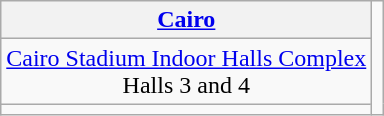<table class="wikitable" style="text-align:center;">
<tr>
<th><a href='#'>Cairo</a></th>
<td rowspan="4"><br></td>
</tr>
<tr>
<td><a href='#'>Cairo Stadium Indoor Halls Complex</a><br>Halls 3 and 4 </td>
</tr>
<tr>
<td></td>
</tr>
</table>
